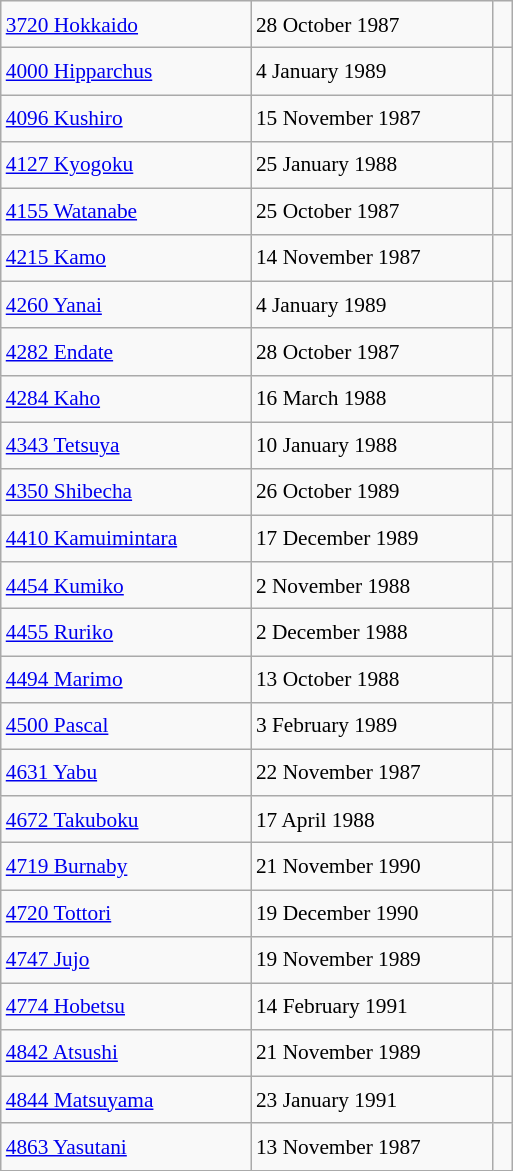<table class="wikitable" style="font-size: 89%; float: left; width: 24em; margin-right: 1em; line-height: 1.65em">
<tr>
<td><a href='#'>3720 Hokkaido</a></td>
<td>28 October 1987</td>
<td><small></small> </td>
</tr>
<tr>
<td><a href='#'>4000 Hipparchus</a></td>
<td>4 January 1989</td>
<td><small></small> </td>
</tr>
<tr>
<td><a href='#'>4096 Kushiro</a></td>
<td>15 November 1987</td>
<td><small></small> </td>
</tr>
<tr>
<td><a href='#'>4127 Kyogoku</a></td>
<td>25 January 1988</td>
<td><small></small> </td>
</tr>
<tr>
<td><a href='#'>4155 Watanabe</a></td>
<td>25 October 1987</td>
<td><small></small> </td>
</tr>
<tr>
<td><a href='#'>4215 Kamo</a></td>
<td>14 November 1987</td>
<td><small></small> </td>
</tr>
<tr>
<td><a href='#'>4260 Yanai</a></td>
<td>4 January 1989</td>
<td><small></small> </td>
</tr>
<tr>
<td><a href='#'>4282 Endate</a></td>
<td>28 October 1987</td>
<td><small></small> </td>
</tr>
<tr>
<td><a href='#'>4284 Kaho</a></td>
<td>16 March 1988</td>
<td><small></small> </td>
</tr>
<tr>
<td><a href='#'>4343 Tetsuya</a></td>
<td>10 January 1988</td>
<td><small></small> </td>
</tr>
<tr>
<td><a href='#'>4350 Shibecha</a></td>
<td>26 October 1989</td>
<td><small></small> </td>
</tr>
<tr>
<td><a href='#'>4410 Kamuimintara</a></td>
<td>17 December 1989</td>
<td><small></small> </td>
</tr>
<tr>
<td><a href='#'>4454 Kumiko</a></td>
<td>2 November 1988</td>
<td><small></small> </td>
</tr>
<tr>
<td><a href='#'>4455 Ruriko</a></td>
<td>2 December 1988</td>
<td><small></small> </td>
</tr>
<tr>
<td><a href='#'>4494 Marimo</a></td>
<td>13 October 1988</td>
<td><small></small> </td>
</tr>
<tr>
<td><a href='#'>4500 Pascal</a></td>
<td>3 February 1989</td>
<td><small></small> </td>
</tr>
<tr>
<td><a href='#'>4631 Yabu</a></td>
<td>22 November 1987</td>
<td><small></small> </td>
</tr>
<tr>
<td><a href='#'>4672 Takuboku</a></td>
<td>17 April 1988</td>
<td><small></small> </td>
</tr>
<tr>
<td><a href='#'>4719 Burnaby</a></td>
<td>21 November 1990</td>
<td><small></small> </td>
</tr>
<tr>
<td><a href='#'>4720 Tottori</a></td>
<td>19 December 1990</td>
<td><small></small> </td>
</tr>
<tr>
<td><a href='#'>4747 Jujo</a></td>
<td>19 November 1989</td>
<td><small></small> </td>
</tr>
<tr>
<td><a href='#'>4774 Hobetsu</a></td>
<td>14 February 1991</td>
<td><small></small> </td>
</tr>
<tr>
<td><a href='#'>4842 Atsushi</a></td>
<td>21 November 1989</td>
<td><small></small> </td>
</tr>
<tr>
<td><a href='#'>4844 Matsuyama</a></td>
<td>23 January 1991</td>
<td><small></small> </td>
</tr>
<tr>
<td><a href='#'>4863 Yasutani</a></td>
<td>13 November 1987</td>
<td><small></small> </td>
</tr>
</table>
